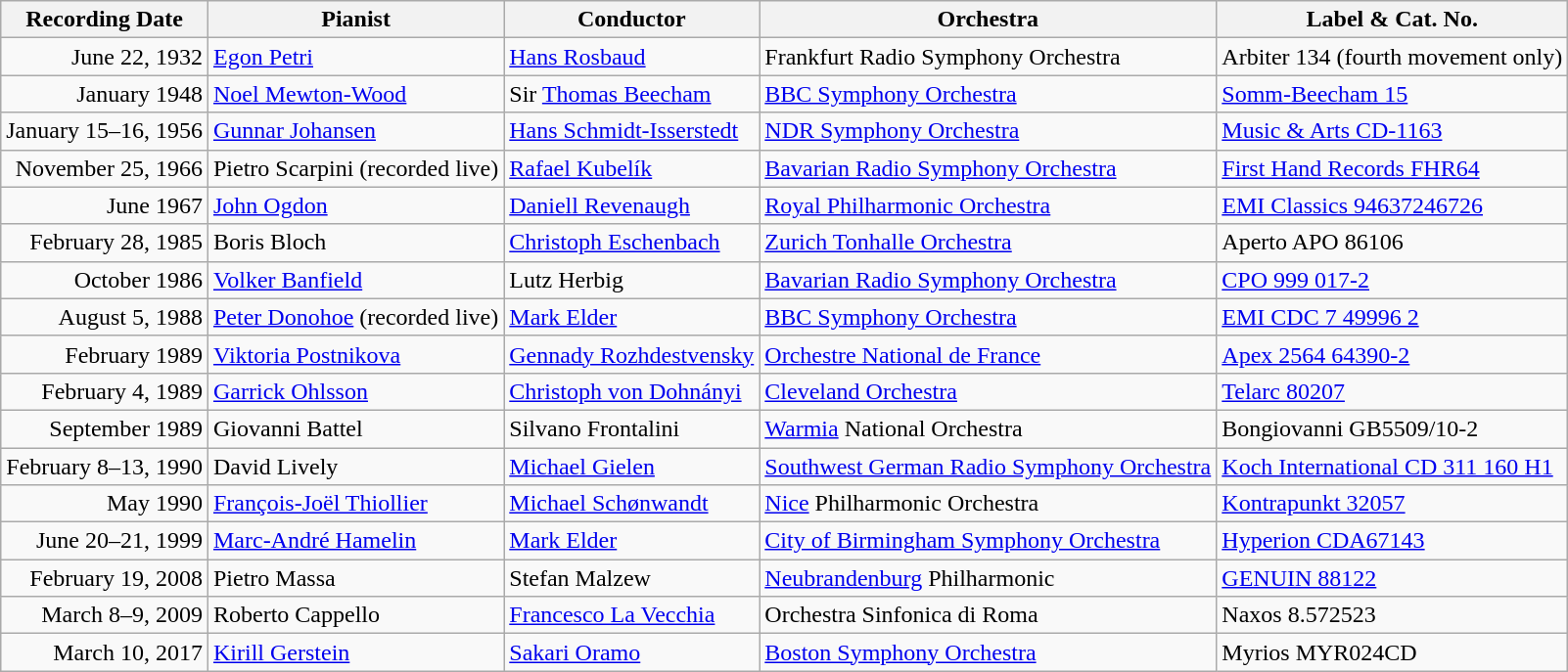<table class="wikitable sortable">
<tr>
<th>Recording Date</th>
<th>Pianist</th>
<th>Conductor</th>
<th>Orchestra</th>
<th>Label & Cat. No.</th>
</tr>
<tr>
<td align="right"> June 22, 1932</td>
<td> <a href='#'>Egon Petri</a></td>
<td><a href='#'>Hans Rosbaud</a></td>
<td>Frankfurt Radio Symphony Orchestra</td>
<td>Arbiter 134 (fourth movement only)</td>
</tr>
<tr>
<td align="right"> January 1948</td>
<td> <a href='#'>Noel Mewton-Wood</a></td>
<td> Sir <a href='#'>Thomas Beecham</a></td>
<td><a href='#'>BBC Symphony Orchestra</a></td>
<td><a href='#'>Somm-Beecham 15</a></td>
</tr>
<tr>
<td align="right"> January 15–16, 1956</td>
<td> <a href='#'>Gunnar Johansen</a></td>
<td> <a href='#'>Hans Schmidt-Isserstedt</a></td>
<td><a href='#'>NDR Symphony Orchestra</a></td>
<td><a href='#'>Music & Arts CD-1163</a></td>
</tr>
<tr>
<td align="right"> November 25, 1966</td>
<td> Pietro Scarpini (recorded live)</td>
<td> <a href='#'>Rafael Kubelík</a></td>
<td><a href='#'>Bavarian Radio Symphony Orchestra</a></td>
<td><a href='#'>First Hand Records FHR64</a></td>
</tr>
<tr>
<td align="right"> June 1967</td>
<td> <a href='#'>John Ogdon</a></td>
<td> <a href='#'>Daniell Revenaugh</a></td>
<td><a href='#'>Royal Philharmonic Orchestra</a></td>
<td><a href='#'>EMI Classics 94637246726</a></td>
</tr>
<tr>
<td align="right"> February 28, 1985</td>
<td> Boris Bloch</td>
<td> <a href='#'>Christoph Eschenbach</a></td>
<td><a href='#'>Zurich Tonhalle Orchestra</a></td>
<td>Aperto APO 86106</td>
</tr>
<tr>
<td align="right"> October 1986</td>
<td> <a href='#'>Volker Banfield</a></td>
<td> Lutz Herbig</td>
<td><a href='#'>Bavarian Radio Symphony Orchestra</a></td>
<td><a href='#'>CPO 999 017-2</a></td>
</tr>
<tr>
<td align="right"> August 5, 1988</td>
<td> <a href='#'>Peter Donohoe</a> (recorded live)</td>
<td> <a href='#'>Mark Elder</a></td>
<td><a href='#'>BBC Symphony Orchestra</a></td>
<td><a href='#'>EMI CDC 7 49996 2</a></td>
</tr>
<tr>
<td align="right"> February 1989</td>
<td> <a href='#'>Viktoria Postnikova</a></td>
<td> <a href='#'>Gennady Rozhdestvensky</a></td>
<td> <a href='#'>Orchestre National de France</a></td>
<td><a href='#'>Apex 2564 64390-2</a></td>
</tr>
<tr>
<td align="right"> February 4, 1989</td>
<td> <a href='#'>Garrick Ohlsson</a></td>
<td> <a href='#'>Christoph von Dohnányi</a></td>
<td> <a href='#'>Cleveland Orchestra</a></td>
<td><a href='#'>Telarc 80207</a></td>
</tr>
<tr>
<td align="right"> September 1989</td>
<td> Giovanni Battel</td>
<td> Silvano Frontalini</td>
<td><a href='#'>Warmia</a> National Orchestra</td>
<td>Bongiovanni GB5509/10-2</td>
</tr>
<tr>
<td align="right"> February 8–13, 1990</td>
<td> David Lively</td>
<td> <a href='#'>Michael Gielen</a></td>
<td><a href='#'>Southwest German Radio Symphony Orchestra</a></td>
<td><a href='#'>Koch International CD 311 160 H1</a></td>
</tr>
<tr>
<td align="right"> May 1990</td>
<td> <a href='#'>François-Joël Thiollier</a></td>
<td> <a href='#'>Michael Schønwandt</a></td>
<td><a href='#'>Nice</a> Philharmonic Orchestra</td>
<td><a href='#'>Kontrapunkt 32057</a></td>
</tr>
<tr>
<td align="right"> June 20–21, 1999</td>
<td> <a href='#'>Marc-André Hamelin</a></td>
<td> <a href='#'>Mark Elder</a></td>
<td> <a href='#'>City of Birmingham Symphony Orchestra</a></td>
<td><a href='#'>Hyperion CDA67143</a></td>
</tr>
<tr>
<td align="right"> February 19, 2008</td>
<td> Pietro Massa</td>
<td> Stefan Malzew</td>
<td> <a href='#'>Neubrandenburg</a> Philharmonic</td>
<td><a href='#'>GENUIN 88122</a></td>
</tr>
<tr>
<td align="right"> March 8–9, 2009</td>
<td> Roberto Cappello</td>
<td> <a href='#'>Francesco La Vecchia</a></td>
<td> Orchestra Sinfonica di Roma</td>
<td>Naxos 8.572523</td>
</tr>
<tr>
<td align="right">March 10, 2017</td>
<td><a href='#'>Kirill Gerstein</a></td>
<td><a href='#'>Sakari Oramo</a></td>
<td><a href='#'>Boston Symphony Orchestra</a></td>
<td>Myrios MYR024CD</td>
</tr>
</table>
